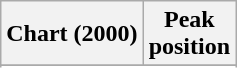<table class="wikitable sortable plainrowheaders" style="text-align:center">
<tr>
<th scope="col">Chart (2000)</th>
<th scope="col">Peak<br> position</th>
</tr>
<tr>
</tr>
<tr>
</tr>
</table>
